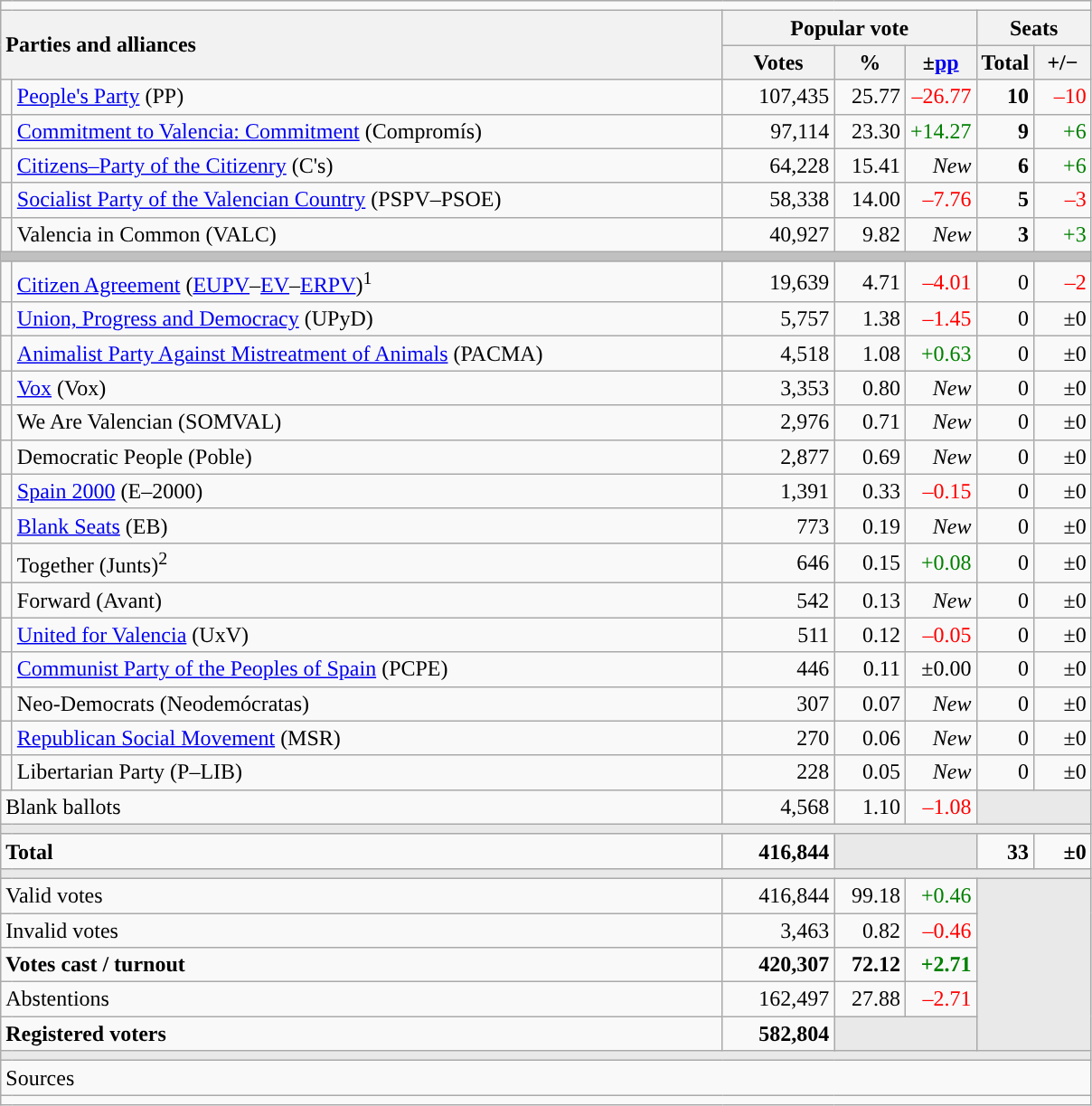<table class="wikitable" style="text-align:right;">
<tr>
<td colspan="7"></td>
</tr>
<tr>
<th style="text-align:left;" rowspan="2" colspan="2" width="525">Parties and alliances</th>
<th colspan="3">Popular vote</th>
<th colspan="2">Seats</th>
</tr>
<tr>
<th width="75">Votes</th>
<th width="45">%</th>
<th width="45">±<a href='#'>pp</a></th>
<th width="35">Total</th>
<th width="35">+/−</th>
</tr>
<tr>
<td width="1" style="color:inherit;background:"></td>
<td align="left"><a href='#'>People's Party</a> (PP)</td>
<td>107,435</td>
<td>25.77</td>
<td style="color:red;">–26.77</td>
<td><strong>10</strong></td>
<td style="color:red;">–10</td>
</tr>
<tr>
<td style="color:inherit;background:"></td>
<td align="left"><a href='#'>Commitment to Valencia: Commitment</a> (Compromís)</td>
<td>97,114</td>
<td>23.30</td>
<td style="color:green;">+14.27</td>
<td><strong>9</strong></td>
<td style="color:green;">+6</td>
</tr>
<tr>
<td style="color:inherit;background:"></td>
<td align="left"><a href='#'>Citizens–Party of the Citizenry</a> (C's)</td>
<td>64,228</td>
<td>15.41</td>
<td><em>New</em></td>
<td><strong>6</strong></td>
<td style="color:green;">+6</td>
</tr>
<tr>
<td style="color:inherit;background:"></td>
<td align="left"><a href='#'>Socialist Party of the Valencian Country</a> (PSPV–PSOE)</td>
<td>58,338</td>
<td>14.00</td>
<td style="color:red;">–7.76</td>
<td><strong>5</strong></td>
<td style="color:red;">–3</td>
</tr>
<tr>
<td style="color:inherit;background:"></td>
<td align="left">Valencia in Common (VALC)</td>
<td>40,927</td>
<td>9.82</td>
<td><em>New</em></td>
<td><strong>3</strong></td>
<td style="color:green;">+3</td>
</tr>
<tr>
<td colspan="7" bgcolor="#C0C0C0"></td>
</tr>
<tr>
<td style="color:inherit;background:"></td>
<td align="left"><a href='#'>Citizen Agreement</a> (<a href='#'>EUPV</a>–<a href='#'>EV</a>–<a href='#'>ERPV</a>)<sup>1</sup></td>
<td>19,639</td>
<td>4.71</td>
<td style="color:red;">–4.01</td>
<td>0</td>
<td style="color:red;">–2</td>
</tr>
<tr>
<td style="color:inherit;background:"></td>
<td align="left"><a href='#'>Union, Progress and Democracy</a> (UPyD)</td>
<td>5,757</td>
<td>1.38</td>
<td style="color:red;">–1.45</td>
<td>0</td>
<td>±0</td>
</tr>
<tr>
<td style="color:inherit;background:"></td>
<td align="left"><a href='#'>Animalist Party Against Mistreatment of Animals</a> (PACMA)</td>
<td>4,518</td>
<td>1.08</td>
<td style="color:green;">+0.63</td>
<td>0</td>
<td>±0</td>
</tr>
<tr>
<td style="color:inherit;background:"></td>
<td align="left"><a href='#'>Vox</a> (Vox)</td>
<td>3,353</td>
<td>0.80</td>
<td><em>New</em></td>
<td>0</td>
<td>±0</td>
</tr>
<tr>
<td style="color:inherit;background:"></td>
<td align="left">We Are Valencian (SOMVAL)</td>
<td>2,976</td>
<td>0.71</td>
<td><em>New</em></td>
<td>0</td>
<td>±0</td>
</tr>
<tr>
<td style="color:inherit;background:"></td>
<td align="left">Democratic People (Poble)</td>
<td>2,877</td>
<td>0.69</td>
<td><em>New</em></td>
<td>0</td>
<td>±0</td>
</tr>
<tr>
<td style="color:inherit;background:"></td>
<td align="left"><a href='#'>Spain 2000</a> (E–2000)</td>
<td>1,391</td>
<td>0.33</td>
<td style="color:red;">–0.15</td>
<td>0</td>
<td>±0</td>
</tr>
<tr>
<td style="color:inherit;background:"></td>
<td align="left"><a href='#'>Blank Seats</a> (EB)</td>
<td>773</td>
<td>0.19</td>
<td><em>New</em></td>
<td>0</td>
<td>±0</td>
</tr>
<tr>
<td style="color:inherit;background:"></td>
<td align="left">Together (Junts)<sup>2</sup></td>
<td>646</td>
<td>0.15</td>
<td style="color:green;">+0.08</td>
<td>0</td>
<td>±0</td>
</tr>
<tr>
<td style="color:inherit;background:"></td>
<td align="left">Forward (Avant)</td>
<td>542</td>
<td>0.13</td>
<td><em>New</em></td>
<td>0</td>
<td>±0</td>
</tr>
<tr>
<td style="color:inherit;background:"></td>
<td align="left"><a href='#'>United for Valencia</a> (UxV)</td>
<td>511</td>
<td>0.12</td>
<td style="color:red;">–0.05</td>
<td>0</td>
<td>±0</td>
</tr>
<tr>
<td style="color:inherit;background:"></td>
<td align="left"><a href='#'>Communist Party of the Peoples of Spain</a> (PCPE)</td>
<td>446</td>
<td>0.11</td>
<td>±0.00</td>
<td>0</td>
<td>±0</td>
</tr>
<tr>
<td style="color:inherit;background:"></td>
<td align="left">Neo-Democrats (Neodemócratas)</td>
<td>307</td>
<td>0.07</td>
<td><em>New</em></td>
<td>0</td>
<td>±0</td>
</tr>
<tr>
<td style="color:inherit;background:"></td>
<td align="left"><a href='#'>Republican Social Movement</a> (MSR)</td>
<td>270</td>
<td>0.06</td>
<td><em>New</em></td>
<td>0</td>
<td>±0</td>
</tr>
<tr>
<td style="color:inherit;background:"></td>
<td align="left">Libertarian Party (P–LIB)</td>
<td>228</td>
<td>0.05</td>
<td><em>New</em></td>
<td>0</td>
<td>±0</td>
</tr>
<tr>
<td align="left" colspan="2">Blank ballots</td>
<td>4,568</td>
<td>1.10</td>
<td style="color:red;">–1.08</td>
<td bgcolor="#E9E9E9" colspan="2"></td>
</tr>
<tr>
<td colspan="7" bgcolor="#E9E9E9"></td>
</tr>
<tr style="font-weight:bold;">
<td align="left" colspan="2">Total</td>
<td>416,844</td>
<td bgcolor="#E9E9E9" colspan="2"></td>
<td>33</td>
<td>±0</td>
</tr>
<tr>
<td colspan="7" bgcolor="#E9E9E9"></td>
</tr>
<tr>
<td align="left" colspan="2">Valid votes</td>
<td>416,844</td>
<td>99.18</td>
<td style="color:green;">+0.46</td>
<td bgcolor="#E9E9E9" colspan="2" rowspan="5"></td>
</tr>
<tr>
<td align="left" colspan="2">Invalid votes</td>
<td>3,463</td>
<td>0.82</td>
<td style="color:red;">–0.46</td>
</tr>
<tr style="font-weight:bold;">
<td align="left" colspan="2">Votes cast / turnout</td>
<td>420,307</td>
<td>72.12</td>
<td style="color:green;">+2.71</td>
</tr>
<tr>
<td align="left" colspan="2">Abstentions</td>
<td>162,497</td>
<td>27.88</td>
<td style="color:red;">–2.71</td>
</tr>
<tr style="font-weight:bold;">
<td align="left" colspan="2">Registered voters</td>
<td>582,804</td>
<td bgcolor="#E9E9E9" colspan="2"></td>
</tr>
<tr>
<td colspan="7" bgcolor="#E9E9E9"></td>
</tr>
<tr>
<td align="left" colspan="7">Sources</td>
</tr>
<tr>
<td colspan="7" style="text-align:left; max-width:790px;"></td>
</tr>
</table>
